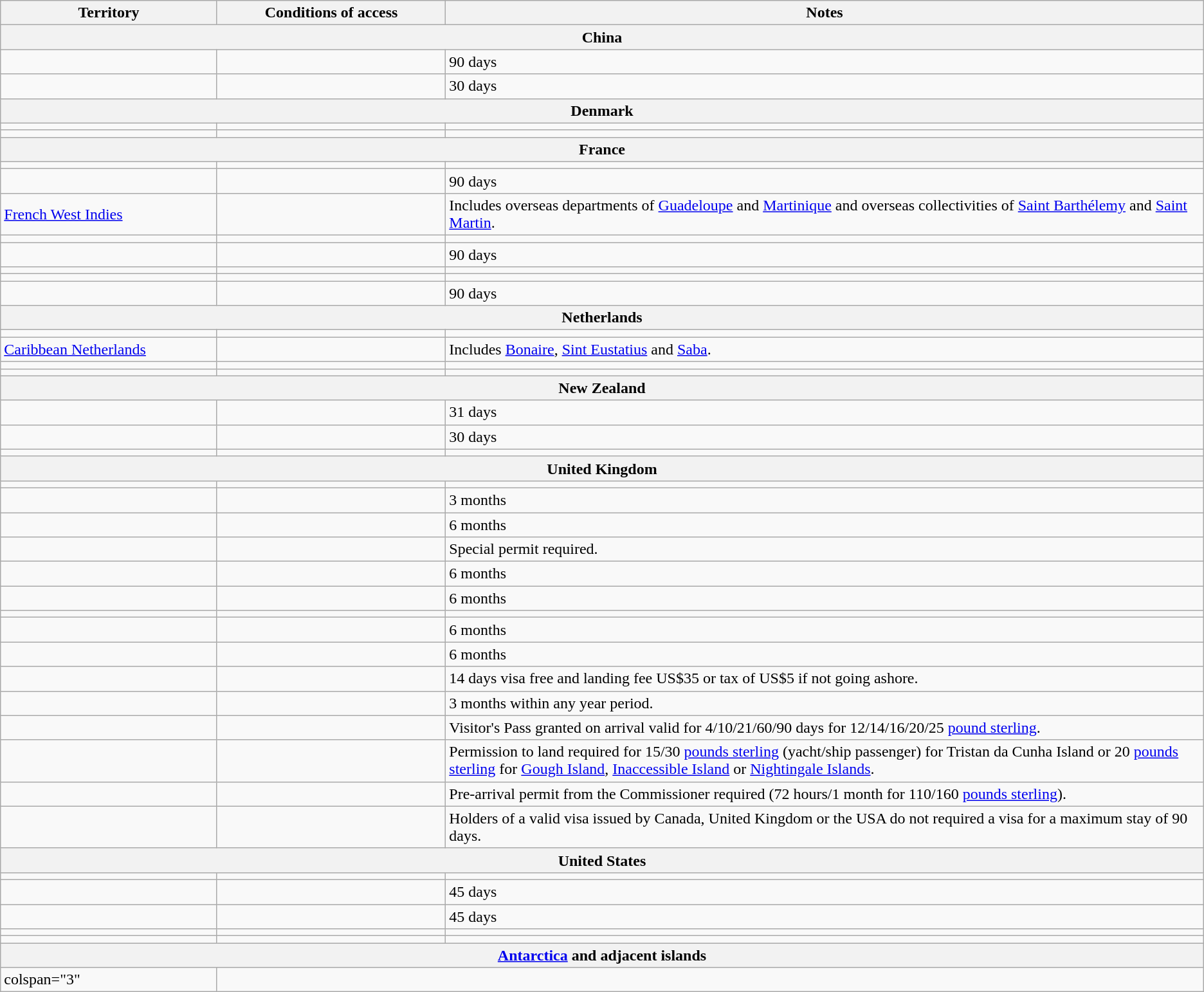<table class="wikitable" style="text-align: left; table-layout: fixed;">
<tr>
<th style="width:18%;">Territory</th>
<th style="width:19%;">Conditions of access</th>
<th>Notes</th>
</tr>
<tr>
<th colspan="3">China</th>
</tr>
<tr>
<td></td>
<td></td>
<td>90 days</td>
</tr>
<tr>
<td></td>
<td></td>
<td>30 days</td>
</tr>
<tr>
<th colspan="3">Denmark</th>
</tr>
<tr>
<td></td>
<td></td>
<td></td>
</tr>
<tr>
<td></td>
<td></td>
<td></td>
</tr>
<tr>
<th colspan="3">France</th>
</tr>
<tr>
<td></td>
<td></td>
<td></td>
</tr>
<tr>
<td></td>
<td></td>
<td>90 days</td>
</tr>
<tr>
<td> <a href='#'>French West Indies</a></td>
<td></td>
<td>Includes overseas departments of <a href='#'>Guadeloupe</a> and <a href='#'>Martinique</a> and overseas collectivities of <a href='#'>Saint Barthélemy</a> and <a href='#'>Saint Martin</a>.</td>
</tr>
<tr>
<td></td>
<td></td>
<td></td>
</tr>
<tr>
<td></td>
<td></td>
<td>90 days</td>
</tr>
<tr>
<td></td>
<td></td>
<td></td>
</tr>
<tr>
<td></td>
<td></td>
<td></td>
</tr>
<tr>
<td></td>
<td></td>
<td>90 days</td>
</tr>
<tr>
<th colspan="3">Netherlands</th>
</tr>
<tr>
<td></td>
<td></td>
<td></td>
</tr>
<tr>
<td> <a href='#'>Caribbean Netherlands</a></td>
<td></td>
<td>Includes <a href='#'>Bonaire</a>, <a href='#'>Sint Eustatius</a> and <a href='#'>Saba</a>.</td>
</tr>
<tr>
<td></td>
<td></td>
<td></td>
</tr>
<tr>
<td></td>
<td></td>
<td></td>
</tr>
<tr>
<th colspan="3">New Zealand</th>
</tr>
<tr>
<td></td>
<td></td>
<td>31 days</td>
</tr>
<tr>
<td></td>
<td></td>
<td>30 days</td>
</tr>
<tr>
<td></td>
<td></td>
<td></td>
</tr>
<tr>
<th colspan="3">United Kingdom</th>
</tr>
<tr>
<td></td>
<td></td>
<td></td>
</tr>
<tr>
<td></td>
<td></td>
<td>3 months</td>
</tr>
<tr>
<td></td>
<td></td>
<td>6 months</td>
</tr>
<tr>
<td></td>
<td></td>
<td>Special permit required.</td>
</tr>
<tr>
<td></td>
<td></td>
<td>6 months</td>
</tr>
<tr>
<td></td>
<td></td>
<td>6 months</td>
</tr>
<tr>
<td></td>
<td></td>
<td></td>
</tr>
<tr>
<td></td>
<td></td>
<td>6 months</td>
</tr>
<tr>
<td></td>
<td></td>
<td>6 months</td>
</tr>
<tr>
<td></td>
<td></td>
<td>14 days visa free and landing fee US$35 or tax of US$5 if not going ashore.</td>
</tr>
<tr>
<td></td>
<td></td>
<td>3 months within any year period.</td>
</tr>
<tr>
<td></td>
<td></td>
<td>Visitor's Pass granted on arrival valid for 4/10/21/60/90 days for 12/14/16/20/25 <a href='#'>pound sterling</a>.</td>
</tr>
<tr>
<td></td>
<td></td>
<td>Permission to land required for 15/30 <a href='#'>pounds sterling</a> (yacht/ship passenger) for Tristan da Cunha Island or 20 <a href='#'>pounds sterling</a> for <a href='#'>Gough Island</a>, <a href='#'>Inaccessible Island</a> or <a href='#'>Nightingale Islands</a>.</td>
</tr>
<tr>
<td></td>
<td></td>
<td>Pre-arrival permit from the Commissioner required (72 hours/1 month for 110/160 <a href='#'>pounds sterling</a>).</td>
</tr>
<tr>
<td></td>
<td></td>
<td>Holders of a valid visa issued by Canada, United Kingdom or the USA do not required a visa for a maximum stay of 90 days.</td>
</tr>
<tr>
<th colspan="3">United States</th>
</tr>
<tr>
<td></td>
<td></td>
<td></td>
</tr>
<tr>
<td></td>
<td></td>
<td>45 days</td>
</tr>
<tr>
<td></td>
<td></td>
<td>45 days</td>
</tr>
<tr>
<td></td>
<td></td>
<td></td>
</tr>
<tr>
<td></td>
<td></td>
<td></td>
</tr>
<tr>
<th colspan="3"><a href='#'>Antarctica</a> and adjacent islands</th>
</tr>
<tr>
<td>colspan="3" </td>
</tr>
</table>
